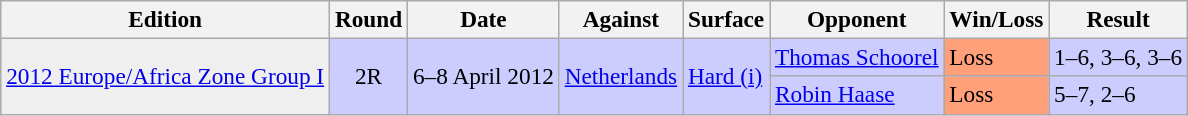<table class=wikitable style=font-size:97%>
<tr>
<th>Edition</th>
<th>Round</th>
<th>Date</th>
<th>Against</th>
<th>Surface</th>
<th>Opponent</th>
<th>Win/Loss</th>
<th>Result</th>
</tr>
<tr bgcolor=#CCCCFF>
<td rowspan=2 bgcolor=#efefef><a href='#'>2012 Europe/Africa Zone Group I</a></td>
<td rowspan=2 style="text-align:center;">2R</td>
<td rowspan=2>6–8 April 2012</td>
<td rowspan=2> <a href='#'>Netherlands</a></td>
<td rowspan=2><a href='#'>Hard (i)</a></td>
<td> <a href='#'>Thomas Schoorel</a></td>
<td bgcolor=FFA07A>Loss</td>
<td>1–6, 3–6, 3–6</td>
</tr>
<tr bgcolor=#CCCCFF>
<td> <a href='#'>Robin Haase</a></td>
<td bgcolor=FFA07A>Loss</td>
<td>5–7, 2–6</td>
</tr>
</table>
